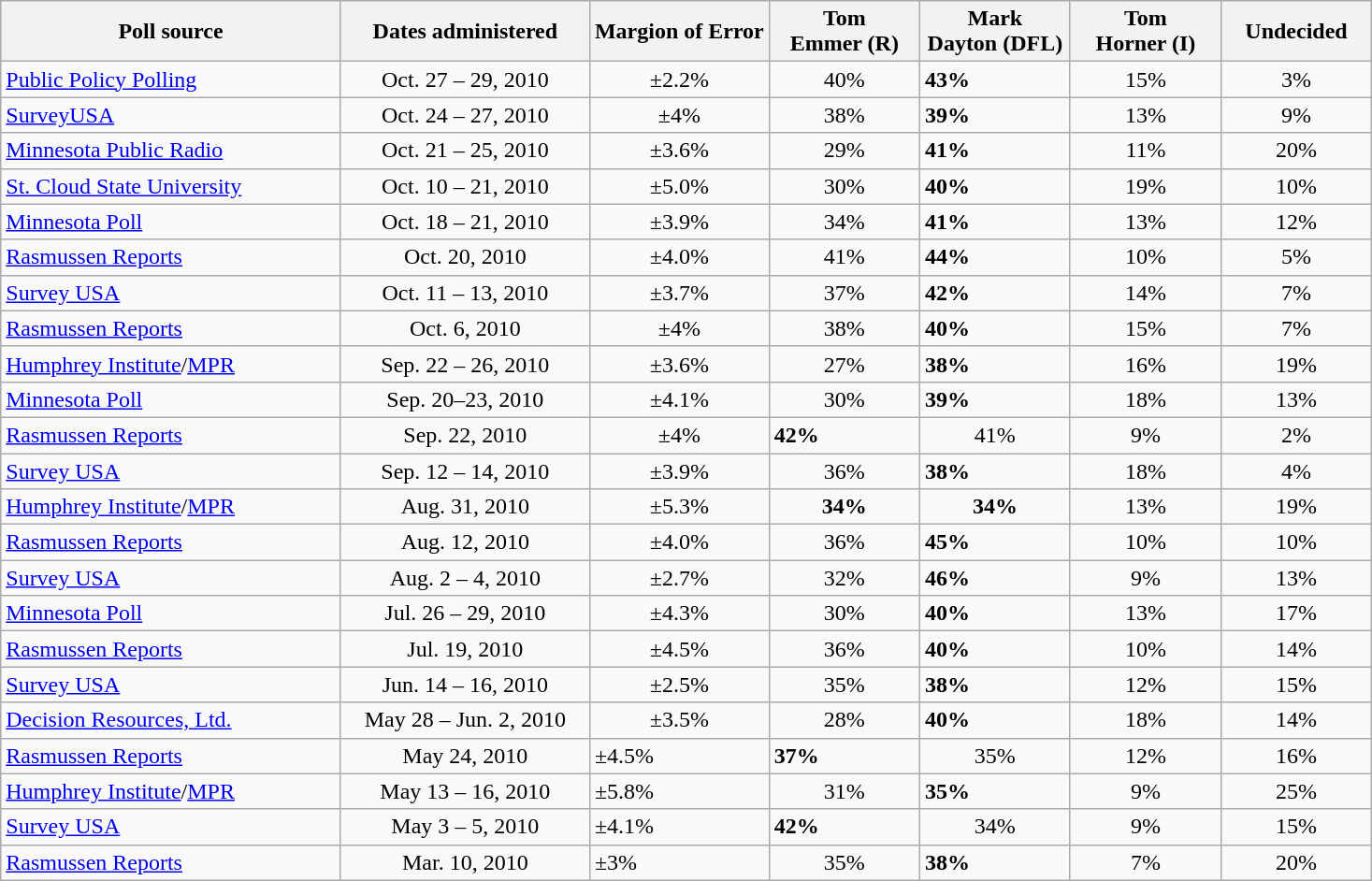<table class="wikitable">
<tr>
<th style="width:235px;">Poll source</th>
<th style="width:170px;">Dates administered</th>
<th>Margion of Error</th>
<th style="width:100px;">Tom<br>Emmer (R)</th>
<th style="width:100px;">Mark<br>Dayton (DFL)</th>
<th style="width:100px;">Tom<br>Horner (I)</th>
<th style="width:100px;">Undecided</th>
</tr>
<tr>
<td><a href='#'>Public Policy Polling</a></td>
<td align="center">Oct. 27 – 29, 2010</td>
<td align="center">±2.2%</td>
<td align="center">40%</td>
<td><strong>43%</strong></td>
<td align="center">15%</td>
<td align="center">3%</td>
</tr>
<tr>
<td><a href='#'>SurveyUSA</a></td>
<td align="center">Oct. 24 – 27, 2010</td>
<td align="center">±4%</td>
<td align="center">38%</td>
<td><strong>39%</strong></td>
<td align="center">13%</td>
<td align="center">9%</td>
</tr>
<tr>
<td><a href='#'>Minnesota Public Radio</a></td>
<td align="center">Oct. 21 – 25, 2010</td>
<td align="center">±3.6%</td>
<td align="center">29%</td>
<td><strong>41%</strong></td>
<td align="center">11%</td>
<td align="center">20%</td>
</tr>
<tr>
<td><a href='#'>St. Cloud State University</a></td>
<td align="center">Oct. 10 – 21, 2010</td>
<td align="center">±5.0%</td>
<td align="center">30%</td>
<td><strong>40%</strong></td>
<td align="center">19%</td>
<td align="center">10%</td>
</tr>
<tr>
<td><a href='#'>Minnesota Poll</a></td>
<td align="center">Oct. 18 – 21, 2010</td>
<td align="center">±3.9%</td>
<td align="center">34%</td>
<td><strong>41%</strong></td>
<td align="center">13%</td>
<td align="center">12%</td>
</tr>
<tr>
<td><a href='#'>Rasmussen Reports</a></td>
<td align="center">Oct. 20, 2010</td>
<td align="center">±4.0%</td>
<td align="center">41%</td>
<td><strong>44%</strong></td>
<td align="center">10%</td>
<td align="center">5%</td>
</tr>
<tr>
<td><a href='#'>Survey USA</a></td>
<td align="center">Oct. 11 – 13, 2010</td>
<td align="center">±3.7%</td>
<td align="center">37%</td>
<td><strong>42%</strong></td>
<td align="center">14%</td>
<td align="center">7%</td>
</tr>
<tr>
<td><a href='#'>Rasmussen Reports</a></td>
<td align="center">Oct. 6, 2010</td>
<td align="center">±4%</td>
<td align="center">38%</td>
<td><strong>40%</strong></td>
<td align="center">15%</td>
<td align="center">7%</td>
</tr>
<tr>
<td><a href='#'>Humphrey Institute</a>/<a href='#'>MPR</a></td>
<td align="center">Sep. 22 – 26, 2010</td>
<td align="center">±3.6%</td>
<td align="center">27%</td>
<td><strong>38%</strong></td>
<td align="center">16%</td>
<td align="center">19%</td>
</tr>
<tr>
<td><a href='#'>Minnesota Poll</a></td>
<td align="center">Sep. 20–23, 2010</td>
<td align="center">±4.1%</td>
<td align="center">30%</td>
<td><strong>39%</strong></td>
<td align="center">18%</td>
<td align="center">13%</td>
</tr>
<tr>
<td><a href='#'>Rasmussen Reports</a></td>
<td align="center">Sep. 22, 2010</td>
<td align="center">±4%</td>
<td><strong>42%</strong></td>
<td align="center">41%</td>
<td align="center">9%</td>
<td align="center">2%</td>
</tr>
<tr>
<td><a href='#'>Survey USA</a></td>
<td align="center">Sep. 12 – 14, 2010</td>
<td align="center">±3.9%</td>
<td align="center">36%</td>
<td><strong>38%</strong></td>
<td align="center">18%</td>
<td align="center">4%</td>
</tr>
<tr>
<td><a href='#'>Humphrey Institute</a>/<a href='#'>MPR</a></td>
<td align="center">Aug. 31, 2010</td>
<td align="center">±5.3%</td>
<td align="center"><strong>34%</strong></td>
<td align="center"><strong>34%</strong></td>
<td align="center">13%</td>
<td align="center">19%</td>
</tr>
<tr>
<td><a href='#'>Rasmussen Reports</a></td>
<td align="center">Aug. 12, 2010</td>
<td align="center">±4.0%</td>
<td align="center">36%</td>
<td><strong>45%</strong></td>
<td align="center">10%</td>
<td align="center">10%</td>
</tr>
<tr>
<td><a href='#'>Survey USA</a></td>
<td align="center">Aug. 2 – 4, 2010</td>
<td align="center">±2.7%</td>
<td align="center">32%</td>
<td><strong>46%</strong></td>
<td align="center">9%</td>
<td align="center">13%</td>
</tr>
<tr>
<td><a href='#'>Minnesota Poll</a></td>
<td align="center">Jul. 26 – 29, 2010</td>
<td align="center">±4.3%</td>
<td align="center">30%</td>
<td><strong>40%</strong></td>
<td align="center">13%</td>
<td align="center">17%</td>
</tr>
<tr>
<td><a href='#'>Rasmussen Reports</a></td>
<td align="center">Jul. 19, 2010</td>
<td align="center">±4.5%</td>
<td align="center">36%</td>
<td><strong>40%</strong></td>
<td align="center">10%</td>
<td align="center">14%</td>
</tr>
<tr>
<td><a href='#'>Survey USA</a></td>
<td align="center">Jun. 14 – 16, 2010</td>
<td align="center">±2.5%</td>
<td align="center">35%</td>
<td><strong>38%</strong></td>
<td align="center">12%</td>
<td align="center">15%</td>
</tr>
<tr>
<td><a href='#'>Decision Resources, Ltd.</a></td>
<td align="center">May 28 – Jun. 2, 2010</td>
<td align="center">±3.5%</td>
<td align="center">28%</td>
<td><strong>40%</strong></td>
<td align="center">18%</td>
<td align="center">14%</td>
</tr>
<tr>
<td><a href='#'>Rasmussen Reports</a></td>
<td align="center">May 24, 2010</td>
<td>±4.5%</td>
<td><strong>37%</strong></td>
<td align="center">35%</td>
<td align="center">12%</td>
<td align="center">16%</td>
</tr>
<tr>
<td><a href='#'>Humphrey Institute</a>/<a href='#'>MPR</a></td>
<td style="text-align:center;">May 13 – 16, 2010</td>
<td>±5.8%</td>
<td style="text-align:center;">31%</td>
<td><strong>35%</strong></td>
<td style="text-align:center;">9%</td>
<td style="text-align:center;">25%</td>
</tr>
<tr>
<td><a href='#'>Survey USA</a></td>
<td align="center">May 3 – 5, 2010</td>
<td>±4.1%</td>
<td><strong>42%</strong></td>
<td align="center">34%</td>
<td align="center">9%</td>
<td align="center">15%</td>
</tr>
<tr>
<td><a href='#'>Rasmussen Reports</a></td>
<td align="center">Mar. 10, 2010</td>
<td>±3%</td>
<td align="center">35%</td>
<td><strong>38%</strong></td>
<td align="center">7%</td>
<td align="center">20%</td>
</tr>
</table>
